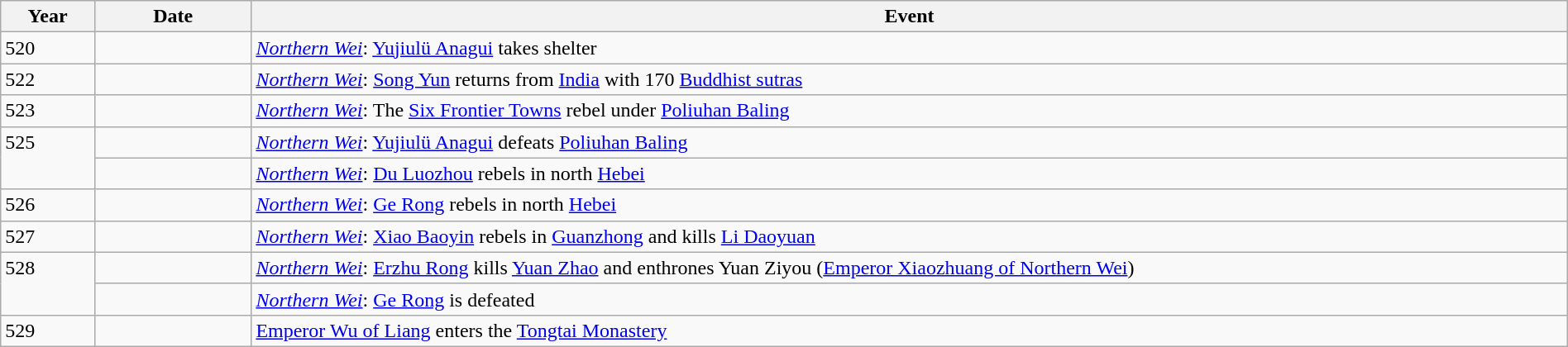<table class="wikitable" style="width:100%;">
<tr>
<th style="width:6%">Year</th>
<th style="width:10%">Date</th>
<th>Event</th>
</tr>
<tr>
<td>520</td>
<td></td>
<td><em><a href='#'>Northern Wei</a></em>: <a href='#'>Yujiulü Anagui</a> takes shelter</td>
</tr>
<tr>
<td>522</td>
<td></td>
<td><em><a href='#'>Northern Wei</a></em>: <a href='#'>Song Yun</a> returns from <a href='#'>India</a> with 170 <a href='#'>Buddhist sutras</a></td>
</tr>
<tr>
<td>523</td>
<td></td>
<td><em><a href='#'>Northern Wei</a></em>: The <a href='#'>Six Frontier Towns</a> rebel under <a href='#'>Poliuhan Baling</a></td>
</tr>
<tr>
<td rowspan="2" style="vertical-align:top;">525</td>
<td></td>
<td><em><a href='#'>Northern Wei</a></em>: <a href='#'>Yujiulü Anagui</a> defeats <a href='#'>Poliuhan Baling</a></td>
</tr>
<tr>
<td></td>
<td><em><a href='#'>Northern Wei</a></em>: <a href='#'>Du Luozhou</a> rebels in north <a href='#'>Hebei</a></td>
</tr>
<tr>
<td>526</td>
<td></td>
<td><em><a href='#'>Northern Wei</a></em>: <a href='#'>Ge Rong</a> rebels in north <a href='#'>Hebei</a></td>
</tr>
<tr>
<td>527</td>
<td></td>
<td><em><a href='#'>Northern Wei</a></em>: <a href='#'>Xiao Baoyin</a> rebels in <a href='#'>Guanzhong</a> and kills <a href='#'>Li Daoyuan</a></td>
</tr>
<tr>
<td rowspan="2" style="vertical-align:top;">528</td>
<td></td>
<td><em><a href='#'>Northern Wei</a></em>: <a href='#'>Erzhu Rong</a> kills <a href='#'>Yuan Zhao</a> and enthrones Yuan Ziyou (<a href='#'>Emperor Xiaozhuang of Northern Wei</a>)</td>
</tr>
<tr>
<td></td>
<td><em><a href='#'>Northern Wei</a></em>: <a href='#'>Ge Rong</a> is defeated</td>
</tr>
<tr>
<td>529</td>
<td></td>
<td><a href='#'>Emperor Wu of Liang</a> enters the <a href='#'>Tongtai Monastery</a></td>
</tr>
</table>
